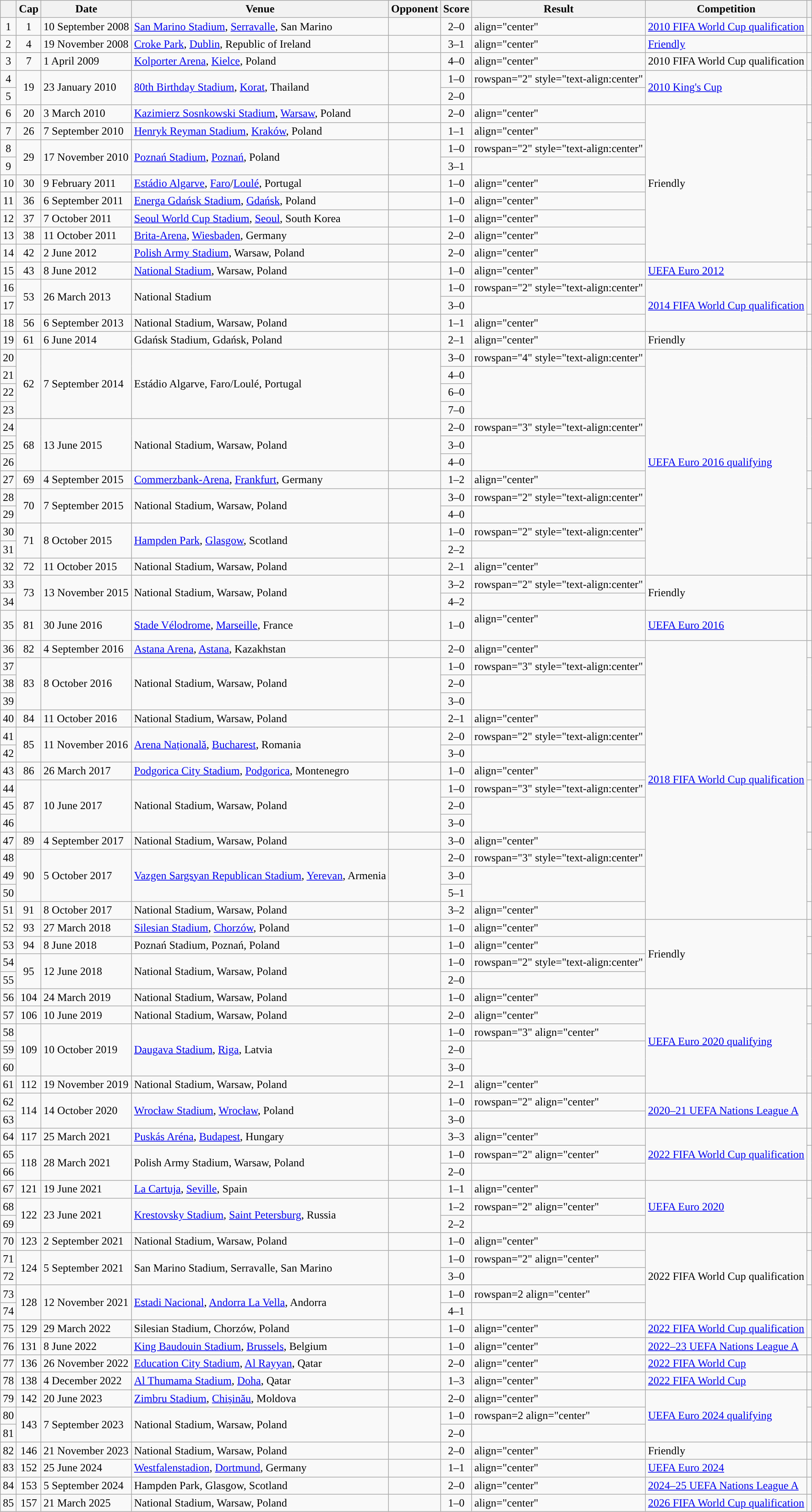<table class="wikitable sortable">
<tr>
<th scope="col"></th>
<th scope="col">Cap</th>
<th scope="col">Date</th>
<th scope="col">Venue</th>
<th scope="col">Opponent</th>
<th scope="col">Score</th>
<th scope="col">Result</th>
<th scope="col">Competition</th>
<th scope="col" class="unsortable"></th>
</tr>
<tr>
<td align=center>1</td>
<td align=center>1</td>
<td>10 September 2008</td>
<td><a href='#'>San Marino Stadium</a>, <a href='#'>Serravalle</a>, San Marino</td>
<td></td>
<td align=center>2–0</td>
<td>align="center" </td>
<td><a href='#'>2010 FIFA World Cup qualification</a></td>
<td></td>
</tr>
<tr>
<td align=center>2</td>
<td align=center>4</td>
<td>19 November 2008</td>
<td><a href='#'>Croke Park</a>, <a href='#'>Dublin</a>, Republic of Ireland</td>
<td></td>
<td align=center>3–1</td>
<td>align="center" </td>
<td><a href='#'>Friendly</a></td>
<td></td>
</tr>
<tr>
<td align=center>3</td>
<td align=center>7</td>
<td>1 April 2009</td>
<td><a href='#'>Kolporter Arena</a>, <a href='#'>Kielce</a>, Poland</td>
<td></td>
<td align=center>4–0</td>
<td>align="center" </td>
<td>2010 FIFA World Cup qualification</td>
<td></td>
</tr>
<tr>
<td align=center>4</td>
<td rowspan="2" align=center>19</td>
<td rowspan="2">23 January 2010</td>
<td rowspan="2"><a href='#'>80th Birthday Stadium</a>, <a href='#'>Korat</a>, Thailand</td>
<td rowspan="2"></td>
<td align=center>1–0</td>
<td>rowspan="2" style="text-align:center" </td>
<td rowspan="2"><a href='#'>2010 King's Cup</a></td>
<td rowspan="2"></td>
</tr>
<tr>
<td align=center>5</td>
<td align=center>2–0</td>
</tr>
<tr>
<td align=center>6</td>
<td align=center>20</td>
<td>3 March 2010</td>
<td><a href='#'>Kazimierz Sosnkowski Stadium</a>, <a href='#'>Warsaw</a>, Poland</td>
<td></td>
<td align=center>2–0</td>
<td>align="center" </td>
<td rowspan=9>Friendly</td>
<td></td>
</tr>
<tr>
<td align=center>7</td>
<td align=center>26</td>
<td>7 September 2010</td>
<td><a href='#'>Henryk Reyman Stadium</a>, <a href='#'>Kraków</a>, Poland</td>
<td></td>
<td align=center>1–1</td>
<td>align="center" </td>
<td></td>
</tr>
<tr>
<td align=center>8</td>
<td rowspan="2" align=center>29</td>
<td rowspan="2">17 November 2010</td>
<td rowspan="2"><a href='#'>Poznań Stadium</a>, <a href='#'>Poznań</a>, Poland</td>
<td rowspan="2"></td>
<td align=center>1–0</td>
<td>rowspan="2" style="text-align:center" </td>
<td rowspan="2"></td>
</tr>
<tr>
<td align=center>9</td>
<td align=center>3–1</td>
</tr>
<tr>
<td align=center>10</td>
<td align=center>30</td>
<td>9 February 2011</td>
<td><a href='#'>Estádio Algarve</a>, <a href='#'>Faro</a>/<a href='#'>Loulé</a>, Portugal</td>
<td></td>
<td align=center>1–0</td>
<td>align="center" </td>
<td></td>
</tr>
<tr>
<td align=center>11</td>
<td align=center>36</td>
<td>6 September 2011</td>
<td><a href='#'>Energa Gdańsk Stadium</a>, <a href='#'>Gdańsk</a>, Poland</td>
<td></td>
<td align=center>1–0</td>
<td>align="center" </td>
<td></td>
</tr>
<tr>
<td align=center>12</td>
<td align=center>37</td>
<td>7 October 2011</td>
<td><a href='#'>Seoul World Cup Stadium</a>, <a href='#'>Seoul</a>, South Korea</td>
<td></td>
<td align=center>1–0</td>
<td>align="center" </td>
<td></td>
</tr>
<tr>
<td align=center>13</td>
<td align=center>38</td>
<td>11 October 2011</td>
<td><a href='#'>Brita-Arena</a>, <a href='#'>Wiesbaden</a>, Germany</td>
<td></td>
<td align=center>2–0</td>
<td>align="center" </td>
<td></td>
</tr>
<tr>
<td align=center>14</td>
<td align=center>42</td>
<td>2 June 2012</td>
<td><a href='#'>Polish Army Stadium</a>, Warsaw, Poland</td>
<td></td>
<td align=center>2–0</td>
<td>align="center" </td>
<td></td>
</tr>
<tr>
<td align=center>15</td>
<td align=center>43</td>
<td>8 June 2012</td>
<td><a href='#'>National Stadium</a>, Warsaw, Poland</td>
<td></td>
<td align=center>1–0</td>
<td>align="center" </td>
<td><a href='#'>UEFA Euro 2012</a></td>
<td></td>
</tr>
<tr>
<td align=center>16</td>
<td rowspan="2" align=center>53</td>
<td rowspan="2">26 March 2013</td>
<td rowspan="2">National Stadium</td>
<td rowspan="2"></td>
<td align=center>1–0</td>
<td>rowspan="2" style="text-align:center" </td>
<td rowspan="3"><a href='#'>2014 FIFA World Cup qualification</a></td>
<td rowspan="2"></td>
</tr>
<tr>
<td align=center>17</td>
<td align=center>3–0</td>
</tr>
<tr>
<td align=center>18</td>
<td align=center>56</td>
<td>6 September 2013</td>
<td>National Stadium, Warsaw, Poland</td>
<td></td>
<td align=center>1–1</td>
<td>align="center" </td>
<td></td>
</tr>
<tr>
<td align=center>19</td>
<td align=center>61</td>
<td>6 June 2014</td>
<td>Gdańsk Stadium, Gdańsk, Poland</td>
<td></td>
<td align=center>2–1</td>
<td>align="center" </td>
<td>Friendly</td>
<td></td>
</tr>
<tr>
<td align=center>20</td>
<td rowspan="4" align=center>62</td>
<td rowspan="4">7 September 2014</td>
<td rowspan="4">Estádio Algarve, Faro/Loulé, Portugal</td>
<td rowspan="4"></td>
<td align=center>3–0</td>
<td>rowspan="4" style="text-align:center" </td>
<td rowspan="13"><a href='#'>UEFA Euro 2016 qualifying</a></td>
<td rowspan="4"></td>
</tr>
<tr>
<td align=center>21</td>
<td align=center>4–0</td>
</tr>
<tr>
<td align=center>22</td>
<td align=center>6–0</td>
</tr>
<tr>
<td align=center>23</td>
<td align=center>7–0</td>
</tr>
<tr>
<td align=center>24</td>
<td rowspan="3" align=center>68</td>
<td rowspan="3">13 June 2015</td>
<td rowspan="3">National Stadium, Warsaw, Poland</td>
<td rowspan="3"></td>
<td align=center>2–0</td>
<td>rowspan="3" style="text-align:center" </td>
<td rowspan="3"></td>
</tr>
<tr>
<td align=center>25</td>
<td align=center>3–0</td>
</tr>
<tr>
<td align=center>26</td>
<td align=center>4–0</td>
</tr>
<tr>
<td align=center>27</td>
<td align=center>69</td>
<td>4 September 2015</td>
<td><a href='#'>Commerzbank-Arena</a>, <a href='#'>Frankfurt</a>, Germany</td>
<td></td>
<td align=center>1–2</td>
<td>align="center" </td>
<td></td>
</tr>
<tr>
<td align=center>28</td>
<td rowspan="2" align=center>70</td>
<td rowspan="2">7 September 2015</td>
<td rowspan="2">National Stadium, Warsaw, Poland</td>
<td rowspan="2"></td>
<td align=center>3–0</td>
<td>rowspan="2" style="text-align:center" </td>
<td rowspan="2"></td>
</tr>
<tr>
<td align=center>29</td>
<td align=center>4–0</td>
</tr>
<tr>
<td align=center>30</td>
<td rowspan="2" align=center>71</td>
<td rowspan="2">8 October 2015</td>
<td rowspan="2"><a href='#'>Hampden Park</a>, <a href='#'>Glasgow</a>, Scotland</td>
<td rowspan="2"></td>
<td align=center>1–0</td>
<td>rowspan="2" style="text-align:center" </td>
<td rowspan="2"></td>
</tr>
<tr>
<td align=center>31</td>
<td align=center>2–2</td>
</tr>
<tr>
<td align=center>32</td>
<td align=center>72</td>
<td>11 October 2015</td>
<td>National Stadium, Warsaw, Poland</td>
<td></td>
<td align=center>2–1</td>
<td>align="center" </td>
<td></td>
</tr>
<tr>
<td align=center>33</td>
<td rowspan="2" align=center>73</td>
<td rowspan="2">13 November 2015</td>
<td rowspan="2">National Stadium, Warsaw, Poland</td>
<td rowspan="2"></td>
<td align=center>3–2</td>
<td>rowspan="2" style="text-align:center" </td>
<td rowspan="2">Friendly</td>
<td rowspan="2"></td>
</tr>
<tr>
<td align=center>34</td>
<td align=center>4–2</td>
</tr>
<tr>
<td align=center>35</td>
<td align=center>81</td>
<td>30 June 2016</td>
<td><a href='#'>Stade Vélodrome</a>, <a href='#'>Marseille</a>, France</td>
<td></td>
<td align=center>1–0</td>
<td>align="center" <br><br></td>
<td><a href='#'>UEFA Euro 2016</a></td>
<td></td>
</tr>
<tr>
<td align=center>36</td>
<td align=center>82</td>
<td>4 September 2016</td>
<td><a href='#'>Astana Arena</a>, <a href='#'>Astana</a>, Kazakhstan</td>
<td></td>
<td align=center>2–0</td>
<td>align="center" </td>
<td rowspan="16"><a href='#'>2018 FIFA World Cup qualification</a></td>
<td></td>
</tr>
<tr>
<td align=center>37</td>
<td rowspan="3" align=center>83</td>
<td rowspan="3">8 October 2016</td>
<td rowspan="3">National Stadium, Warsaw, Poland</td>
<td rowspan="3"></td>
<td align=center>1–0</td>
<td>rowspan="3" style="text-align:center" </td>
<td rowspan="3"></td>
</tr>
<tr>
<td align=center>38</td>
<td align=center>2–0</td>
</tr>
<tr>
<td align=center>39</td>
<td align=center>3–0</td>
</tr>
<tr>
<td align=center>40</td>
<td align=center>84</td>
<td>11 October 2016</td>
<td>National Stadium, Warsaw, Poland</td>
<td></td>
<td align=center>2–1</td>
<td>align="center" </td>
<td></td>
</tr>
<tr>
<td align=center>41</td>
<td rowspan="2" align=center>85</td>
<td rowspan="2">11 November 2016</td>
<td rowspan="2"><a href='#'>Arena Națională</a>, <a href='#'>Bucharest</a>, Romania</td>
<td rowspan="2"></td>
<td align=center>2–0</td>
<td>rowspan="2" style="text-align:center" </td>
<td rowspan="2"></td>
</tr>
<tr>
<td align=center>42</td>
<td align=center>3–0</td>
</tr>
<tr>
<td align=center>43</td>
<td align=center>86</td>
<td>26 March 2017</td>
<td><a href='#'>Podgorica City Stadium</a>, <a href='#'>Podgorica</a>, Montenegro</td>
<td></td>
<td align=center>1–0</td>
<td>align="center" </td>
<td></td>
</tr>
<tr>
<td align=center>44</td>
<td rowspan="3" align=center>87</td>
<td rowspan="3">10 June 2017</td>
<td rowspan="3">National Stadium, Warsaw, Poland</td>
<td rowspan="3"></td>
<td align=center>1–0</td>
<td>rowspan="3" style="text-align:center" </td>
<td rowspan="3"></td>
</tr>
<tr>
<td align=center>45</td>
<td align=center>2–0</td>
</tr>
<tr>
<td align=center>46</td>
<td align=center>3–0</td>
</tr>
<tr>
<td align=center>47</td>
<td align=center>89</td>
<td>4 September 2017</td>
<td>National Stadium, Warsaw, Poland</td>
<td></td>
<td align=center>3–0</td>
<td>align="center" </td>
<td></td>
</tr>
<tr>
<td align=center>48</td>
<td rowspan="3" align=center>90</td>
<td rowspan="3">5 October 2017</td>
<td rowspan="3"><a href='#'>Vazgen Sargsyan Republican Stadium</a>, <a href='#'>Yerevan</a>, Armenia</td>
<td rowspan="3"></td>
<td align=center>2–0</td>
<td>rowspan="3" style="text-align:center" </td>
<td rowspan="3"></td>
</tr>
<tr>
<td align=center>49</td>
<td align=center>3–0</td>
</tr>
<tr>
<td align=center>50</td>
<td align=center>5–1</td>
</tr>
<tr>
<td align=center>51</td>
<td align=center>91</td>
<td>8 October 2017</td>
<td>National Stadium, Warsaw, Poland</td>
<td></td>
<td align=center>3–2</td>
<td>align="center" </td>
<td></td>
</tr>
<tr>
<td align=center>52</td>
<td align=center>93</td>
<td>27 March 2018</td>
<td><a href='#'>Silesian Stadium</a>, <a href='#'>Chorzów</a>, Poland</td>
<td></td>
<td align=center>1–0</td>
<td>align="center" </td>
<td rowspan=4>Friendly</td>
<td></td>
</tr>
<tr>
<td align=center>53</td>
<td align=center>94</td>
<td>8 June 2018</td>
<td>Poznań Stadium, Poznań, Poland</td>
<td></td>
<td align=center>1–0</td>
<td>align="center" </td>
<td></td>
</tr>
<tr>
<td align=center>54</td>
<td rowspan="2" align=center>95</td>
<td rowspan="2">12 June 2018</td>
<td rowspan="2">National Stadium, Warsaw, Poland</td>
<td rowspan="2"></td>
<td align=center>1–0</td>
<td>rowspan="2" style="text-align:center" </td>
<td rowspan="2"></td>
</tr>
<tr>
<td align=center>55</td>
<td align=center>2–0</td>
</tr>
<tr>
<td align=center>56</td>
<td align=center>104</td>
<td>24 March 2019</td>
<td>National Stadium, Warsaw, Poland</td>
<td></td>
<td align=center>1–0</td>
<td>align="center" </td>
<td rowspan="6"><a href='#'>UEFA Euro 2020 qualifying</a></td>
<td></td>
</tr>
<tr>
<td align=center>57</td>
<td align=center>106</td>
<td>10 June 2019</td>
<td>National Stadium, Warsaw, Poland</td>
<td></td>
<td align=center>2–0</td>
<td>align="center" </td>
<td></td>
</tr>
<tr>
<td align=center>58</td>
<td rowspan="3" align=center>109</td>
<td rowspan="3">10 October 2019</td>
<td rowspan="3"><a href='#'>Daugava Stadium</a>, <a href='#'>Riga</a>, Latvia</td>
<td rowspan=3></td>
<td align=center>1–0</td>
<td>rowspan="3" align="center" </td>
<td rowspan="3"></td>
</tr>
<tr>
<td align=center>59</td>
<td align=center>2–0</td>
</tr>
<tr>
<td align=center>60</td>
<td align=center>3–0</td>
</tr>
<tr>
<td align=center>61</td>
<td align=center>112</td>
<td>19 November 2019</td>
<td>National Stadium, Warsaw, Poland</td>
<td></td>
<td align=center>2–1</td>
<td>align="center" </td>
<td></td>
</tr>
<tr>
<td align=center>62</td>
<td rowspan="2" align=center>114</td>
<td rowspan="2">14 October 2020</td>
<td rowspan="2"><a href='#'>Wrocław Stadium</a>, <a href='#'>Wrocław</a>, Poland</td>
<td rowspan="2"></td>
<td align=center>1–0</td>
<td>rowspan="2" align="center" </td>
<td rowspan="2"><a href='#'>2020–21 UEFA Nations League A</a></td>
<td rowspan="2"></td>
</tr>
<tr>
<td align=center>63</td>
<td align=center>3–0</td>
</tr>
<tr>
<td align=center>64</td>
<td align=center>117</td>
<td>25 March 2021</td>
<td><a href='#'>Puskás Aréna</a>, <a href='#'>Budapest</a>, Hungary</td>
<td></td>
<td align=center>3–3</td>
<td>align="center" </td>
<td rowspan="3"><a href='#'>2022 FIFA World Cup qualification</a></td>
<td></td>
</tr>
<tr>
<td align=center>65</td>
<td rowspan="2" align=center>118</td>
<td rowspan="2">28 March 2021</td>
<td rowspan="2">Polish Army Stadium, Warsaw, Poland</td>
<td rowspan="2"></td>
<td align=center>1–0</td>
<td>rowspan="2" align="center" </td>
<td rowspan="2"></td>
</tr>
<tr>
<td align=center>66</td>
<td align=center>2–0</td>
</tr>
<tr>
<td align=center>67</td>
<td align=center>121</td>
<td>19 June 2021</td>
<td><a href='#'>La Cartuja</a>, <a href='#'>Seville</a>, Spain</td>
<td></td>
<td align=center>1–1</td>
<td>align="center" </td>
<td rowspan="3"><a href='#'>UEFA Euro 2020</a></td>
<td></td>
</tr>
<tr>
<td align=center>68</td>
<td rowspan=2 align=center>122</td>
<td rowspan=2>23 June 2021</td>
<td rowspan=2><a href='#'>Krestovsky Stadium</a>, <a href='#'>Saint Petersburg</a>, Russia</td>
<td rowspan=2></td>
<td align=center>1–2</td>
<td>rowspan="2" align="center" </td>
<td rowspan="2"></td>
</tr>
<tr>
<td align=center>69</td>
<td align=center>2–2</td>
</tr>
<tr>
<td align=center>70</td>
<td align=center>123</td>
<td>2 September 2021</td>
<td>National Stadium, Warsaw, Poland</td>
<td></td>
<td align=center>1–0</td>
<td>align="center" </td>
<td rowspan="5">2022 FIFA World Cup qualification</td>
<td></td>
</tr>
<tr>
<td align=center>71</td>
<td rowspan=2 align=center>124</td>
<td rowspan=2>5 September 2021</td>
<td rowspan=2>San Marino Stadium, Serravalle, San Marino</td>
<td rowspan=2></td>
<td align=center>1–0</td>
<td>rowspan="2" align="center" </td>
<td rowspan="2"></td>
</tr>
<tr>
<td align=center>72</td>
<td align=center>3–0</td>
</tr>
<tr>
<td align=center>73</td>
<td rowspan=2 align=center>128</td>
<td rowspan=2>12 November 2021</td>
<td rowspan=2><a href='#'>Estadi Nacional</a>, <a href='#'>Andorra La Vella</a>, Andorra</td>
<td rowspan=2></td>
<td align=center>1–0</td>
<td>rowspan=2 align="center" </td>
<td rowspan="2"></td>
</tr>
<tr>
<td align=center>74</td>
<td align=center>4–1</td>
</tr>
<tr>
<td align=center>75</td>
<td align=center>129</td>
<td>29 March 2022</td>
<td>Silesian Stadium, Chorzów, Poland</td>
<td></td>
<td align=center>1–0</td>
<td>align="center" </td>
<td><a href='#'>2022 FIFA World Cup qualification</a></td>
<td></td>
</tr>
<tr>
<td align=center>76</td>
<td align=center>131</td>
<td>8 June 2022</td>
<td><a href='#'>King Baudouin Stadium</a>, <a href='#'>Brussels</a>, Belgium</td>
<td></td>
<td align=center>1–0</td>
<td>align="center" </td>
<td><a href='#'>2022–23 UEFA Nations League A</a></td>
<td></td>
</tr>
<tr>
<td align=center>77</td>
<td align=center>136</td>
<td>26 November 2022</td>
<td><a href='#'>Education City Stadium</a>, <a href='#'>Al Rayyan</a>, Qatar</td>
<td></td>
<td align=center>2–0</td>
<td>align="center" </td>
<td><a href='#'>2022 FIFA World Cup</a></td>
<td></td>
</tr>
<tr>
<td align=center>78</td>
<td align=center>138</td>
<td>4 December 2022</td>
<td><a href='#'>Al Thumama Stadium</a>, <a href='#'>Doha</a>, Qatar</td>
<td></td>
<td align=center>1–3</td>
<td>align="center" </td>
<td><a href='#'>2022 FIFA World Cup</a></td>
<td></td>
</tr>
<tr>
<td align=center>79</td>
<td align=center>142</td>
<td>20 June 2023</td>
<td><a href='#'>Zimbru Stadium</a>, <a href='#'>Chișinău</a>, Moldova</td>
<td></td>
<td align=center>2–0</td>
<td>align="center" </td>
<td rowspan=3><a href='#'>UEFA Euro 2024 qualifying</a></td>
<td></td>
</tr>
<tr>
<td align=center>80</td>
<td rowspan=2 align=center>143</td>
<td rowspan=2>7 September 2023</td>
<td rowspan=2>National Stadium, Warsaw, Poland</td>
<td rowspan=2></td>
<td align=center>1–0</td>
<td>rowspan=2 align="center" </td>
<td rowspan="2"></td>
</tr>
<tr>
<td align=center>81</td>
<td align=center>2–0</td>
</tr>
<tr>
<td align=center>82</td>
<td align=center>146</td>
<td>21 November 2023</td>
<td>National Stadium, Warsaw, Poland</td>
<td></td>
<td align=center>2–0</td>
<td>align="center" </td>
<td>Friendly</td>
<td></td>
</tr>
<tr>
<td align=center>83</td>
<td align=center>152</td>
<td>25 June 2024</td>
<td><a href='#'>Westfalenstadion</a>, <a href='#'>Dortmund</a>, Germany</td>
<td></td>
<td align=center>1–1</td>
<td>align="center" </td>
<td><a href='#'>UEFA Euro 2024</a></td>
<td></td>
</tr>
<tr>
<td align=center>84</td>
<td align=center>153</td>
<td>5 September 2024</td>
<td>Hampden Park, Glasgow, Scotland</td>
<td></td>
<td align=center>2–0</td>
<td>align="center" </td>
<td><a href='#'>2024–25 UEFA Nations League A</a></td>
<td></td>
</tr>
<tr>
<td align=center>85</td>
<td align=center>157</td>
<td>21 March 2025</td>
<td>National Stadium, Warsaw, Poland</td>
<td></td>
<td align=center>1–0</td>
<td>align="center" </td>
<td><a href='#'>2026 FIFA World Cup qualification</a></td>
<td></td>
</tr>
</table>
